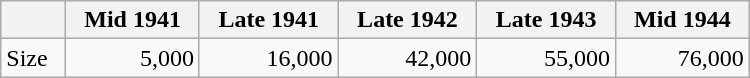<table class="wikitable" style="text-align:right;" width="500px">
<tr>
<th></th>
<th>Mid 1941</th>
<th>Late 1941</th>
<th>Late 1942</th>
<th>Late 1943</th>
<th>Mid 1944</th>
</tr>
<tr>
<td align=left>Size</td>
<td>5,000</td>
<td>16,000</td>
<td>42,000</td>
<td>55,000</td>
<td>76,000</td>
</tr>
</table>
